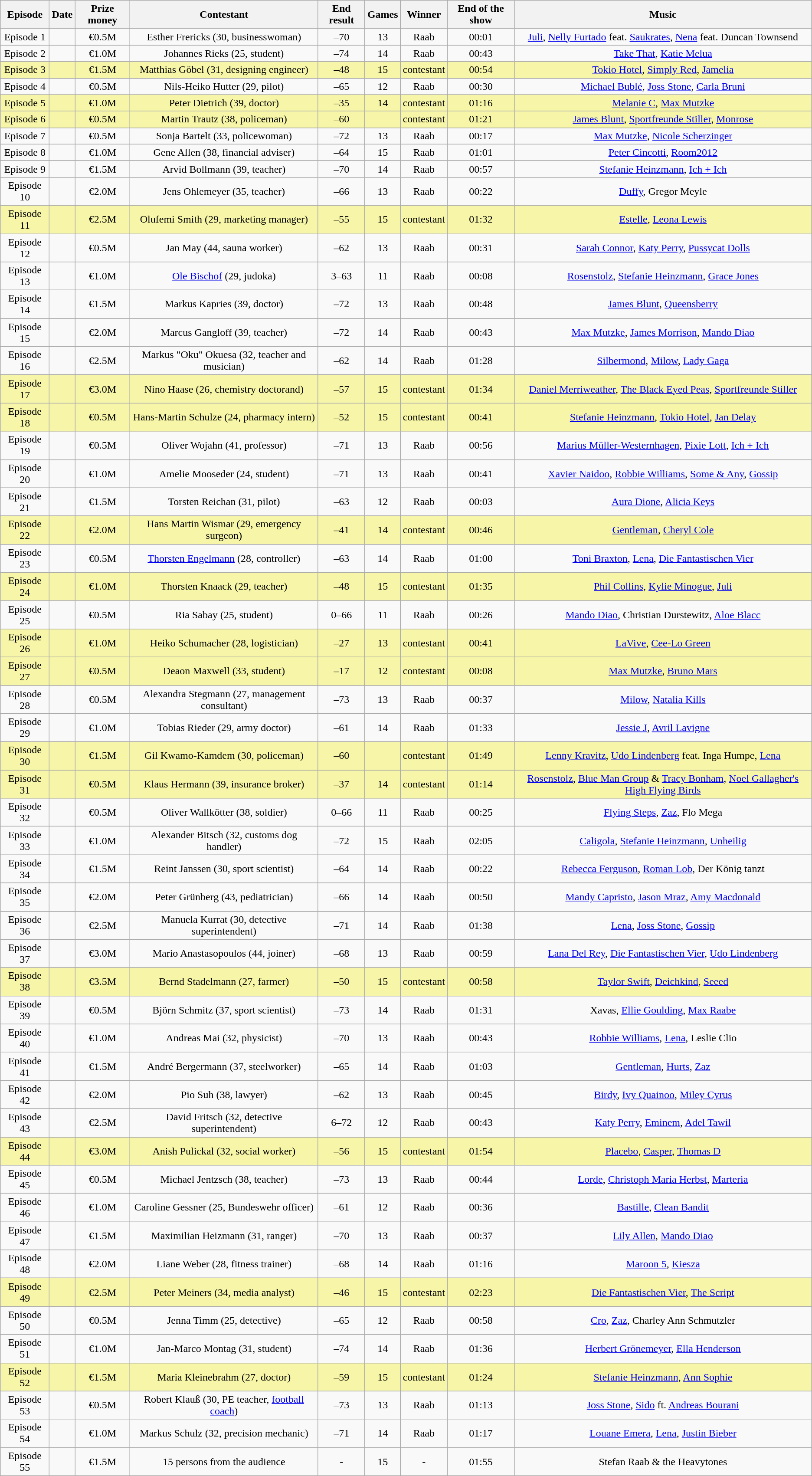<table class="wikitable sortable" style="text-align:center">
<tr class="hintergrundfarbe5">
<th>Episode</th>
<th>Date</th>
<th>Prize money</th>
<th>Contestant</th>
<th>End result</th>
<th>Games</th>
<th>Winner</th>
<th>End of the show</th>
<th class="unsortable">Music</th>
</tr>
<tr>
<td>Episode 1</td>
<td></td>
<td>€0.5M</td>
<td>Esther Frericks (30, businesswoman)</td>
<td>–70</td>
<td>13</td>
<td>Raab</td>
<td>00:01</td>
<td><a href='#'>Juli</a>, <a href='#'>Nelly Furtado</a> feat. <a href='#'>Saukrates</a>, <a href='#'>Nena</a> feat. Duncan Townsend</td>
</tr>
<tr>
<td>Episode 2</td>
<td></td>
<td>€1.0M</td>
<td>Johannes Rieks (25, student)</td>
<td>–74</td>
<td>14</td>
<td>Raab</td>
<td>00:43</td>
<td><a href='#'>Take That</a>, <a href='#'>Katie Melua</a></td>
</tr>
<tr style="background:#f7f6a8;">
<td>Episode 3</td>
<td></td>
<td>€1.5M</td>
<td>Matthias Göbel (31, designing engineer)</td>
<td>–48</td>
<td>15</td>
<td>contestant</td>
<td>00:54</td>
<td><a href='#'>Tokio Hotel</a>, <a href='#'>Simply Red</a>, <a href='#'>Jamelia</a></td>
</tr>
<tr>
<td>Episode 4</td>
<td></td>
<td>€0.5M</td>
<td>Nils-Heiko Hutter (29, pilot)</td>
<td>–65</td>
<td>12</td>
<td>Raab</td>
<td>00:30</td>
<td><a href='#'>Michael Bublé</a>, <a href='#'>Joss Stone</a>, <a href='#'>Carla Bruni</a></td>
</tr>
<tr style="background:#f7f6a8;">
<td>Episode 5</td>
<td></td>
<td>€1.0M</td>
<td>Peter Dietrich (39, doctor)</td>
<td>–35</td>
<td>14</td>
<td>contestant</td>
<td>01:16</td>
<td><a href='#'>Melanie C</a>, <a href='#'>Max Mutzke</a></td>
</tr>
<tr style="background:#f7f6a8;">
<td>Episode 6</td>
<td></td>
<td>€0.5M</td>
<td>Martin Trautz (38, policeman)</td>
<td>–60</td>
<td></td>
<td>contestant</td>
<td>01:21</td>
<td><a href='#'>James Blunt</a>, <a href='#'>Sportfreunde Stiller</a>, <a href='#'>Monrose</a></td>
</tr>
<tr>
<td>Episode 7</td>
<td></td>
<td>€0.5M</td>
<td>Sonja Bartelt (33, policewoman)</td>
<td>–72</td>
<td>13</td>
<td>Raab</td>
<td>00:17</td>
<td><a href='#'>Max Mutzke</a>, <a href='#'>Nicole Scherzinger</a></td>
</tr>
<tr>
<td>Episode 8</td>
<td></td>
<td>€1.0M</td>
<td>Gene Allen (38, financial adviser)</td>
<td>–64</td>
<td>15</td>
<td>Raab</td>
<td>01:01</td>
<td><a href='#'>Peter Cincotti</a>, <a href='#'>Room2012</a></td>
</tr>
<tr>
<td>Episode 9</td>
<td></td>
<td>€1.5M</td>
<td>Arvid Bollmann (39, teacher)</td>
<td>–70</td>
<td>14</td>
<td>Raab</td>
<td>00:57</td>
<td><a href='#'>Stefanie Heinzmann</a>, <a href='#'>Ich + Ich</a></td>
</tr>
<tr>
<td>Episode 10</td>
<td></td>
<td>€2.0M</td>
<td>Jens Ohlemeyer (35, teacher)</td>
<td>–66</td>
<td>13</td>
<td>Raab</td>
<td>00:22</td>
<td><a href='#'>Duffy</a>, Gregor Meyle</td>
</tr>
<tr style="background:#f7f6a8;">
<td>Episode 11</td>
<td></td>
<td>€2.5M</td>
<td>Olufemi Smith (29, marketing manager)</td>
<td>–55</td>
<td>15</td>
<td>contestant</td>
<td>01:32</td>
<td><a href='#'>Estelle</a>, <a href='#'>Leona Lewis</a></td>
</tr>
<tr>
<td>Episode 12</td>
<td></td>
<td>€0.5M</td>
<td>Jan May (44, sauna worker)</td>
<td>–62</td>
<td>13</td>
<td>Raab</td>
<td>00:31</td>
<td><a href='#'>Sarah Connor</a>, <a href='#'>Katy Perry</a>, <a href='#'>Pussycat Dolls</a></td>
</tr>
<tr>
<td>Episode 13</td>
<td></td>
<td>€1.0M</td>
<td><a href='#'>Ole Bischof</a> (29, judoka)</td>
<td>3–63</td>
<td>11</td>
<td>Raab</td>
<td>00:08</td>
<td><a href='#'>Rosenstolz</a>, <a href='#'>Stefanie Heinzmann</a>, <a href='#'>Grace Jones</a></td>
</tr>
<tr>
<td>Episode 14</td>
<td></td>
<td>€1.5M</td>
<td>Markus Kapries (39, doctor)</td>
<td>–72</td>
<td>13</td>
<td>Raab</td>
<td>00:48</td>
<td><a href='#'>James Blunt</a>, <a href='#'>Queensberry</a></td>
</tr>
<tr>
<td>Episode 15</td>
<td></td>
<td>€2.0M</td>
<td>Marcus Gangloff (39, teacher)</td>
<td>–72</td>
<td>14</td>
<td>Raab</td>
<td>00:43</td>
<td><a href='#'>Max Mutzke</a>, <a href='#'>James Morrison</a>, <a href='#'>Mando Diao</a></td>
</tr>
<tr>
<td>Episode 16</td>
<td></td>
<td>€2.5M</td>
<td>Markus "Oku" Okuesa (32, teacher and musician)</td>
<td>–62</td>
<td>14</td>
<td>Raab</td>
<td>01:28</td>
<td><a href='#'>Silbermond</a>, <a href='#'>Milow</a>, <a href='#'>Lady Gaga</a></td>
</tr>
<tr style="background:#f7f6a8;">
<td>Episode 17</td>
<td></td>
<td>€3.0M</td>
<td>Nino Haase (26, chemistry doctorand)</td>
<td>–57</td>
<td>15</td>
<td>contestant</td>
<td>01:34</td>
<td><a href='#'>Daniel Merriweather</a>, <a href='#'>The Black Eyed Peas</a>, <a href='#'>Sportfreunde Stiller</a></td>
</tr>
<tr style="background:#f7f6a8;">
<td>Episode 18</td>
<td></td>
<td>€0.5M</td>
<td>Hans-Martin Schulze (24, pharmacy intern)</td>
<td>–52</td>
<td>15</td>
<td>contestant</td>
<td>00:41</td>
<td><a href='#'>Stefanie Heinzmann</a>, <a href='#'>Tokio Hotel</a>, <a href='#'>Jan Delay</a></td>
</tr>
<tr>
<td>Episode 19</td>
<td></td>
<td>€0.5M</td>
<td>Oliver Wojahn (41, professor)</td>
<td>–71</td>
<td>13</td>
<td>Raab</td>
<td>00:56</td>
<td><a href='#'>Marius Müller-Westernhagen</a>, <a href='#'>Pixie Lott</a>, <a href='#'>Ich + Ich</a></td>
</tr>
<tr>
<td>Episode 20</td>
<td></td>
<td>€1.0M</td>
<td>Amelie Mooseder (24, student)</td>
<td>–71</td>
<td>13</td>
<td>Raab</td>
<td>00:41</td>
<td><a href='#'>Xavier Naidoo</a>, <a href='#'>Robbie Williams</a>, <a href='#'>Some & Any</a>, <a href='#'>Gossip</a></td>
</tr>
<tr>
<td>Episode 21</td>
<td></td>
<td>€1.5M</td>
<td>Torsten Reichan (31, pilot)</td>
<td>–63</td>
<td>12</td>
<td>Raab</td>
<td>00:03</td>
<td><a href='#'>Aura Dione</a>, <a href='#'>Alicia Keys</a></td>
</tr>
<tr style="background:#f7f6a8;">
<td>Episode 22</td>
<td></td>
<td>€2.0M</td>
<td>Hans Martin Wismar (29, emergency surgeon)</td>
<td>–41</td>
<td>14</td>
<td>contestant</td>
<td>00:46</td>
<td><a href='#'>Gentleman</a>, <a href='#'>Cheryl Cole</a></td>
</tr>
<tr>
<td>Episode 23</td>
<td></td>
<td>€0.5M</td>
<td><a href='#'>Thorsten Engelmann</a> (28, controller)</td>
<td>–63</td>
<td>14</td>
<td>Raab</td>
<td>01:00</td>
<td><a href='#'>Toni Braxton</a>, <a href='#'>Lena</a>, <a href='#'>Die Fantastischen Vier</a></td>
</tr>
<tr style="background:#f7f6a8;">
<td>Episode 24</td>
<td></td>
<td>€1.0M</td>
<td>Thorsten Knaack (29, teacher)</td>
<td>–48</td>
<td>15</td>
<td>contestant</td>
<td>01:35</td>
<td><a href='#'>Phil Collins</a>, <a href='#'>Kylie Minogue</a>, <a href='#'>Juli</a></td>
</tr>
<tr>
<td>Episode 25</td>
<td></td>
<td>€0.5M</td>
<td>Ria Sabay (25, student)</td>
<td>0–66</td>
<td>11</td>
<td>Raab</td>
<td>00:26</td>
<td><a href='#'>Mando Diao</a>, Christian Durstewitz, <a href='#'>Aloe Blacc</a></td>
</tr>
<tr style="background:#f7f6a8;">
<td>Episode 26</td>
<td></td>
<td>€1.0M</td>
<td>Heiko Schumacher (28, logistician)</td>
<td>–27</td>
<td>13</td>
<td>contestant</td>
<td>00:41</td>
<td><a href='#'>LaVive</a>, <a href='#'>Cee-Lo Green</a></td>
</tr>
<tr style="background:#f7f6a8;">
<td>Episode 27</td>
<td></td>
<td>€0.5M</td>
<td>Deaon Maxwell (33, student)</td>
<td>–17</td>
<td>12</td>
<td>contestant</td>
<td>00:08</td>
<td><a href='#'>Max Mutzke</a>, <a href='#'>Bruno Mars</a></td>
</tr>
<tr>
<td>Episode 28</td>
<td></td>
<td>€0.5M</td>
<td>Alexandra Stegmann (27, management consultant)</td>
<td>–73</td>
<td>13</td>
<td>Raab</td>
<td>00:37</td>
<td><a href='#'>Milow</a>, <a href='#'>Natalia Kills</a></td>
</tr>
<tr>
<td>Episode 29</td>
<td></td>
<td>€1.0M</td>
<td>Tobias Rieder (29, army doctor)</td>
<td>–61</td>
<td>14</td>
<td>Raab</td>
<td>01:33</td>
<td><a href='#'>Jessie J</a>, <a href='#'>Avril Lavigne</a></td>
</tr>
<tr style="background:#f7f6a8;">
<td>Episode 30</td>
<td></td>
<td>€1.5M</td>
<td>Gil Kwamo-Kamdem (30, policeman)</td>
<td>–60</td>
<td><sup></sup></td>
<td>contestant</td>
<td>01:49</td>
<td><a href='#'>Lenny Kravitz</a>, <a href='#'>Udo Lindenberg</a> feat. Inga Humpe, <a href='#'>Lena</a></td>
</tr>
<tr style="background:#f7f6a8;">
<td>Episode 31</td>
<td></td>
<td>€0.5M</td>
<td>Klaus Hermann (39, insurance broker)</td>
<td>–37</td>
<td>14</td>
<td>contestant</td>
<td>01:14</td>
<td><a href='#'>Rosenstolz</a>, <a href='#'>Blue Man Group</a> & <a href='#'>Tracy Bonham</a>, <a href='#'>Noel Gallagher's High Flying Birds</a></td>
</tr>
<tr>
<td>Episode 32</td>
<td></td>
<td>€0.5M</td>
<td>Oliver Wallkötter (38, soldier)</td>
<td>0–66</td>
<td>11</td>
<td>Raab</td>
<td>00:25</td>
<td><a href='#'>Flying Steps</a>, <a href='#'>Zaz</a>, Flo Mega</td>
</tr>
<tr>
<td>Episode 33</td>
<td></td>
<td>€1.0M</td>
<td>Alexander Bitsch (32, customs dog handler)</td>
<td>–72</td>
<td>15</td>
<td>Raab</td>
<td>02:05</td>
<td><a href='#'>Caligola</a>, <a href='#'>Stefanie Heinzmann</a>, <a href='#'>Unheilig</a></td>
</tr>
<tr>
<td>Episode 34</td>
<td></td>
<td>€1.5M</td>
<td>Reint Janssen (30, sport scientist)</td>
<td>–64</td>
<td>14</td>
<td>Raab</td>
<td>00:22</td>
<td><a href='#'>Rebecca Ferguson</a>, <a href='#'>Roman Lob</a>, Der König tanzt</td>
</tr>
<tr>
<td>Episode 35</td>
<td></td>
<td>€2.0M</td>
<td>Peter Grünberg (43, pediatrician)</td>
<td>–66</td>
<td>14</td>
<td>Raab</td>
<td>00:50</td>
<td><a href='#'>Mandy Capristo</a>, <a href='#'>Jason Mraz</a>, <a href='#'>Amy Macdonald</a></td>
</tr>
<tr>
<td>Episode 36</td>
<td></td>
<td>€2.5M</td>
<td>Manuela Kurrat (30, detective superintendent)</td>
<td>–71</td>
<td>14</td>
<td>Raab</td>
<td>01:38</td>
<td><a href='#'>Lena</a>, <a href='#'>Joss Stone</a>, <a href='#'>Gossip</a></td>
</tr>
<tr>
<td>Episode 37</td>
<td></td>
<td>€3.0M</td>
<td>Mario Anastasopoulos (44, joiner)</td>
<td>–68</td>
<td>13</td>
<td>Raab</td>
<td>00:59</td>
<td><a href='#'>Lana Del Rey</a>, <a href='#'>Die Fantastischen Vier</a>, <a href='#'>Udo Lindenberg</a></td>
</tr>
<tr style="background:#f7f6a8;">
<td>Episode 38</td>
<td></td>
<td>€3.5M</td>
<td>Bernd Stadelmann (27, farmer)</td>
<td>–50</td>
<td>15</td>
<td>contestant</td>
<td>00:58</td>
<td><a href='#'>Taylor Swift</a>, <a href='#'>Deichkind</a>, <a href='#'>Seeed</a></td>
</tr>
<tr>
<td>Episode 39</td>
<td></td>
<td>€0.5M</td>
<td>Björn Schmitz (37, sport scientist)</td>
<td>–73</td>
<td>14</td>
<td>Raab</td>
<td>01:31</td>
<td>Xavas, <a href='#'>Ellie Goulding</a>, <a href='#'>Max Raabe</a></td>
</tr>
<tr>
<td>Episode 40</td>
<td></td>
<td>€1.0M</td>
<td>Andreas Mai (32, physicist)</td>
<td>–70</td>
<td>13</td>
<td>Raab</td>
<td>00:43</td>
<td><a href='#'>Robbie Williams</a>, <a href='#'>Lena</a>, Leslie Clio</td>
</tr>
<tr>
<td>Episode 41</td>
<td></td>
<td>€1.5M</td>
<td>André Bergermann (37, steelworker)</td>
<td>–65</td>
<td>14</td>
<td>Raab</td>
<td>01:03</td>
<td><a href='#'>Gentleman</a>, <a href='#'>Hurts</a>, <a href='#'>Zaz</a></td>
</tr>
<tr>
<td>Episode 42</td>
<td></td>
<td>€2.0M</td>
<td>Pio Suh (38, lawyer)</td>
<td>–62</td>
<td>13</td>
<td>Raab</td>
<td>00:45</td>
<td><a href='#'>Birdy</a>, <a href='#'>Ivy Quainoo</a>, <a href='#'>Miley Cyrus</a></td>
</tr>
<tr>
<td>Episode 43</td>
<td></td>
<td>€2.5M</td>
<td>David Fritsch (32, detective superintendent)</td>
<td>6–72</td>
<td>12</td>
<td>Raab</td>
<td>00:43</td>
<td><a href='#'>Katy Perry</a>, <a href='#'>Eminem</a>, <a href='#'>Adel Tawil</a></td>
</tr>
<tr style="background:#f7f6a8;">
<td>Episode 44</td>
<td></td>
<td>€3.0M</td>
<td>Anish Pulickal (32, social worker)</td>
<td>–56</td>
<td>15</td>
<td>contestant</td>
<td>01:54</td>
<td><a href='#'>Placebo</a>, <a href='#'>Casper</a>, <a href='#'>Thomas D</a></td>
</tr>
<tr>
<td>Episode 45</td>
<td></td>
<td>€0.5M</td>
<td>Michael Jentzsch (38, teacher)</td>
<td>–73</td>
<td>13</td>
<td>Raab</td>
<td>00:44</td>
<td><a href='#'>Lorde</a>, <a href='#'>Christoph Maria Herbst</a>, <a href='#'>Marteria</a></td>
</tr>
<tr>
<td>Episode 46</td>
<td></td>
<td>€1.0M</td>
<td>Caroline Gessner (25, Bundeswehr officer)</td>
<td>–61</td>
<td>12</td>
<td>Raab</td>
<td>00:36</td>
<td><a href='#'>Bastille</a>, <a href='#'>Clean Bandit</a></td>
</tr>
<tr>
<td>Episode 47</td>
<td></td>
<td>€1.5M</td>
<td>Maximilian Heizmann (31, ranger)</td>
<td>–70</td>
<td>13</td>
<td>Raab</td>
<td>00:37</td>
<td><a href='#'>Lily Allen</a>, <a href='#'>Mando Diao</a></td>
</tr>
<tr>
<td>Episode 48</td>
<td></td>
<td>€2.0M</td>
<td>Liane Weber (28, fitness trainer)</td>
<td>–68</td>
<td>14</td>
<td>Raab</td>
<td>01:16</td>
<td><a href='#'>Maroon 5</a>, <a href='#'>Kiesza</a></td>
</tr>
<tr style="background:#f7f6a8;">
<td>Episode 49</td>
<td></td>
<td>€2.5M</td>
<td>Peter Meiners (34, media analyst)</td>
<td>–46</td>
<td>15</td>
<td>contestant</td>
<td>02:23</td>
<td><a href='#'>Die Fantastischen Vier</a>, <a href='#'>The Script</a></td>
</tr>
<tr>
<td>Episode 50</td>
<td></td>
<td>€0.5M</td>
<td>Jenna Timm (25, detective)</td>
<td>–65</td>
<td>12</td>
<td>Raab</td>
<td>00:58</td>
<td><a href='#'>Cro</a>, <a href='#'>Zaz</a>, Charley Ann Schmutzler</td>
</tr>
<tr>
<td>Episode 51</td>
<td></td>
<td>€1.0M</td>
<td>Jan-Marco Montag (31, student)</td>
<td>–74</td>
<td>14</td>
<td>Raab</td>
<td>01:36</td>
<td><a href='#'>Herbert Grönemeyer</a>, <a href='#'>Ella Henderson</a></td>
</tr>
<tr style="background:#f7f6a8;">
<td>Episode 52</td>
<td></td>
<td>€1.5M</td>
<td>Maria Kleinebrahm (27, doctor)</td>
<td>–59</td>
<td>15</td>
<td>contestant</td>
<td>01:24</td>
<td><a href='#'>Stefanie Heinzmann</a>, <a href='#'>Ann Sophie</a></td>
</tr>
<tr>
<td>Episode 53</td>
<td></td>
<td>€0.5M</td>
<td>Robert Klauß (30, PE teacher, <a href='#'>football coach</a>)</td>
<td>–73</td>
<td>13</td>
<td>Raab</td>
<td>01:13</td>
<td><a href='#'>Joss Stone</a>, <a href='#'>Sido</a> ft. <a href='#'>Andreas Bourani</a></td>
</tr>
<tr>
<td>Episode 54</td>
<td></td>
<td>€1.0M</td>
<td>Markus Schulz (32, precision mechanic)</td>
<td>–71</td>
<td>14</td>
<td>Raab</td>
<td>01:17</td>
<td><a href='#'>Louane Emera</a>, <a href='#'>Lena</a>, <a href='#'>Justin Bieber</a></td>
</tr>
<tr>
<td>Episode 55</td>
<td></td>
<td>€1.5M</td>
<td>15 persons from the audience</td>
<td>-</td>
<td>15</td>
<td>-</td>
<td>01:55</td>
<td>Stefan Raab & the Heavytones</td>
</tr>
</table>
